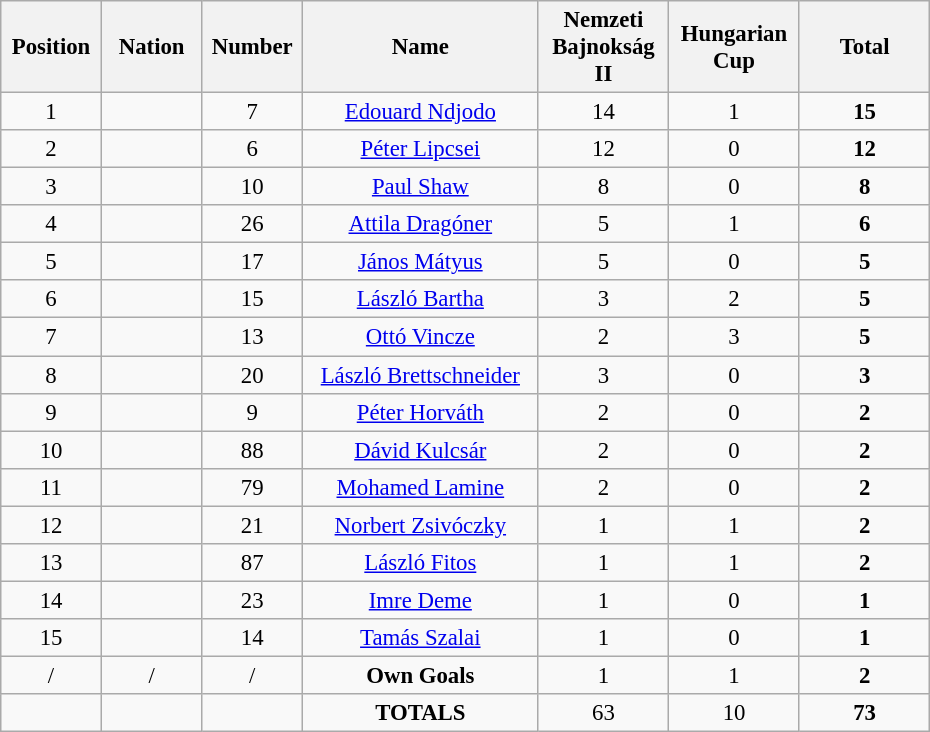<table class="wikitable" style="font-size: 95%; text-align: center;">
<tr>
<th width=60>Position</th>
<th width=60>Nation</th>
<th width=60>Number</th>
<th width=150>Name</th>
<th width=80>Nemzeti Bajnokság II</th>
<th width=80>Hungarian Cup</th>
<th width=80>Total</th>
</tr>
<tr>
<td>1</td>
<td></td>
<td>7</td>
<td><a href='#'>Edouard Ndjodo</a></td>
<td>14</td>
<td>1</td>
<td><strong>15</strong></td>
</tr>
<tr>
<td>2</td>
<td></td>
<td>6</td>
<td><a href='#'>Péter Lipcsei</a></td>
<td>12</td>
<td>0</td>
<td><strong>12</strong></td>
</tr>
<tr>
<td>3</td>
<td></td>
<td>10</td>
<td><a href='#'>Paul Shaw</a></td>
<td>8</td>
<td>0</td>
<td><strong>8</strong></td>
</tr>
<tr>
<td>4</td>
<td></td>
<td>26</td>
<td><a href='#'>Attila Dragóner</a></td>
<td>5</td>
<td>1</td>
<td><strong>6</strong></td>
</tr>
<tr>
<td>5</td>
<td></td>
<td>17</td>
<td><a href='#'>János Mátyus</a></td>
<td>5</td>
<td>0</td>
<td><strong>5</strong></td>
</tr>
<tr>
<td>6</td>
<td></td>
<td>15</td>
<td><a href='#'>László Bartha</a></td>
<td>3</td>
<td>2</td>
<td><strong>5</strong></td>
</tr>
<tr>
<td>7</td>
<td></td>
<td>13</td>
<td><a href='#'>Ottó Vincze</a></td>
<td>2</td>
<td>3</td>
<td><strong>5</strong></td>
</tr>
<tr>
<td>8</td>
<td></td>
<td>20</td>
<td><a href='#'>László Brettschneider</a></td>
<td>3</td>
<td>0</td>
<td><strong>3</strong></td>
</tr>
<tr>
<td>9</td>
<td></td>
<td>9</td>
<td><a href='#'>Péter Horváth</a></td>
<td>2</td>
<td>0</td>
<td><strong>2</strong></td>
</tr>
<tr>
<td>10</td>
<td></td>
<td>88</td>
<td><a href='#'>Dávid Kulcsár</a></td>
<td>2</td>
<td>0</td>
<td><strong>2</strong></td>
</tr>
<tr>
<td>11</td>
<td></td>
<td>79</td>
<td><a href='#'>Mohamed Lamine</a></td>
<td>2</td>
<td>0</td>
<td><strong>2</strong></td>
</tr>
<tr>
<td>12</td>
<td></td>
<td>21</td>
<td><a href='#'>Norbert Zsivóczky</a></td>
<td>1</td>
<td>1</td>
<td><strong>2</strong></td>
</tr>
<tr>
<td>13</td>
<td></td>
<td>87</td>
<td><a href='#'>László Fitos</a></td>
<td>1</td>
<td>1</td>
<td><strong>2</strong></td>
</tr>
<tr>
<td>14</td>
<td></td>
<td>23</td>
<td><a href='#'>Imre Deme</a></td>
<td>1</td>
<td>0</td>
<td><strong>1</strong></td>
</tr>
<tr>
<td>15</td>
<td></td>
<td>14</td>
<td><a href='#'>Tamás Szalai</a></td>
<td>1</td>
<td>0</td>
<td><strong>1</strong></td>
</tr>
<tr>
<td>/</td>
<td>/</td>
<td>/</td>
<td><strong>Own Goals</strong></td>
<td>1</td>
<td>1</td>
<td><strong>2</strong></td>
</tr>
<tr>
<td></td>
<td></td>
<td></td>
<td><strong>TOTALS</strong></td>
<td>63</td>
<td>10</td>
<td><strong>73</strong></td>
</tr>
</table>
